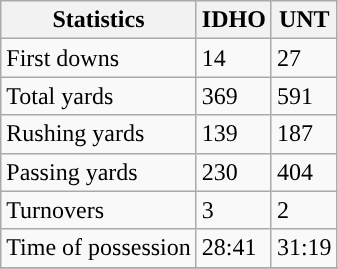<table class="wikitable" style="float: left;">
<tr>
<th>Statistics</th>
<th>IDHO</th>
<th>UNT</th>
</tr>
<tr>
<td>First downs</td>
<td>14</td>
<td>27</td>
</tr>
<tr>
<td>Total yards</td>
<td>369</td>
<td>591</td>
</tr>
<tr>
<td>Rushing yards</td>
<td>139</td>
<td>187</td>
</tr>
<tr>
<td>Passing yards</td>
<td>230</td>
<td>404</td>
</tr>
<tr>
<td>Turnovers</td>
<td>3</td>
<td>2</td>
</tr>
<tr>
<td>Time of possession</td>
<td>28:41</td>
<td>31:19</td>
</tr>
<tr>
</tr>
</table>
